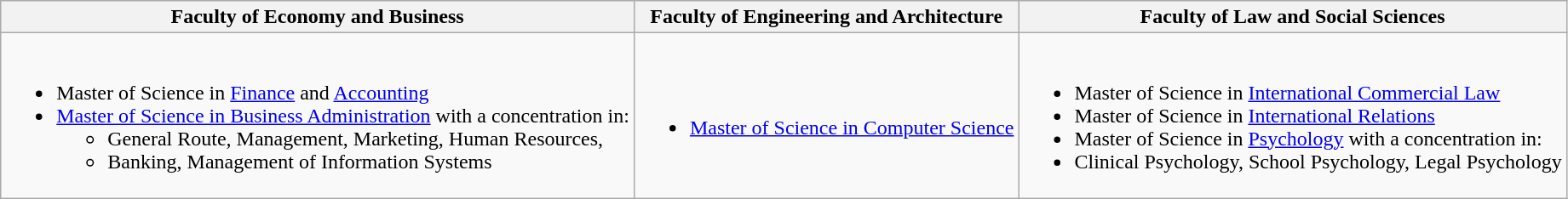<table class="wikitable">
<tr>
<th>Faculty of Economy and Business</th>
<th>Faculty of Engineering and Architecture</th>
<th>Faculty of Law and Social Sciences</th>
</tr>
<tr>
<td><br><ul><li>Master of Science in <a href='#'>Finance</a> and <a href='#'>Accounting</a></li><li><a href='#'>Master of Science in Business Administration</a> with a concentration in:<ul><li>General Route, Management, Marketing, Human Resources,</li><li>Banking, Management of Information  Systems</li></ul></li></ul></td>
<td><br><ul><li><a href='#'>Master of Science in Computer Science</a></li></ul></td>
<td><br><ul><li>Master of Science in <a href='#'>International Commercial Law</a></li><li>Master of Science in <a href='#'>International Relations</a></li><li>Master of Science in <a href='#'>Psychology</a> with a concentration in:</li><li>Clinical Psychology, School Psychology, Legal  Psychology</li></ul></td>
</tr>
</table>
